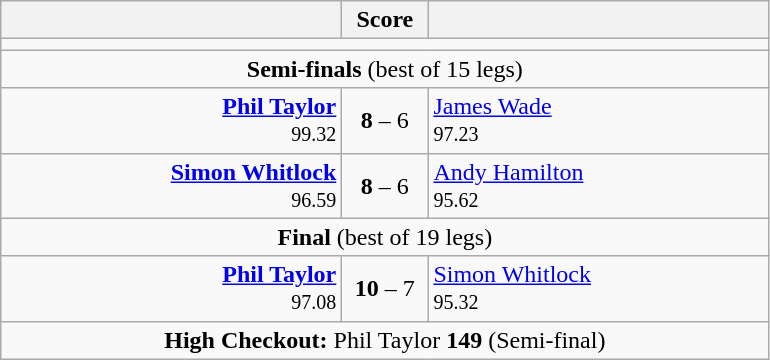<table class=wikitable style="text-align:center">
<tr>
<th width=220></th>
<th width=50>Score</th>
<th width=220></th>
</tr>
<tr align=center>
<td colspan="3"></td>
</tr>
<tr align=center>
<td colspan="3"><strong>Semi-finals</strong> (best of 15 legs)</td>
</tr>
<tr align=left>
<td align=right><strong><a href='#'>Phil Taylor</a></strong>  <br><small><span>99.32</span></small></td>
<td align=center><strong>8</strong> – 6</td>
<td> <a href='#'>James Wade</a> <br><small><span>97.23</span></small></td>
</tr>
<tr align=left>
<td align=right><strong><a href='#'>Simon Whitlock</a></strong>   <br><small><span>96.59</span></small></td>
<td align=center><strong>8</strong> – 6</td>
<td> <a href='#'>Andy Hamilton</a> <br><small><span>95.62</span></small></td>
</tr>
<tr align=center>
<td colspan="3"><strong>Final</strong> (best of 19 legs)</td>
</tr>
<tr align=left>
<td align=right><strong><a href='#'>Phil Taylor</a></strong>  <br><small><span>97.08</span></small></td>
<td align=center><strong>10</strong> – 7</td>
<td> <a href='#'>Simon Whitlock</a> <br><small><span>95.32</span></small></td>
</tr>
<tr align=center>
<td colspan="3"><strong>High Checkout:</strong> Phil Taylor <strong>149</strong> (Semi-final)</td>
</tr>
</table>
